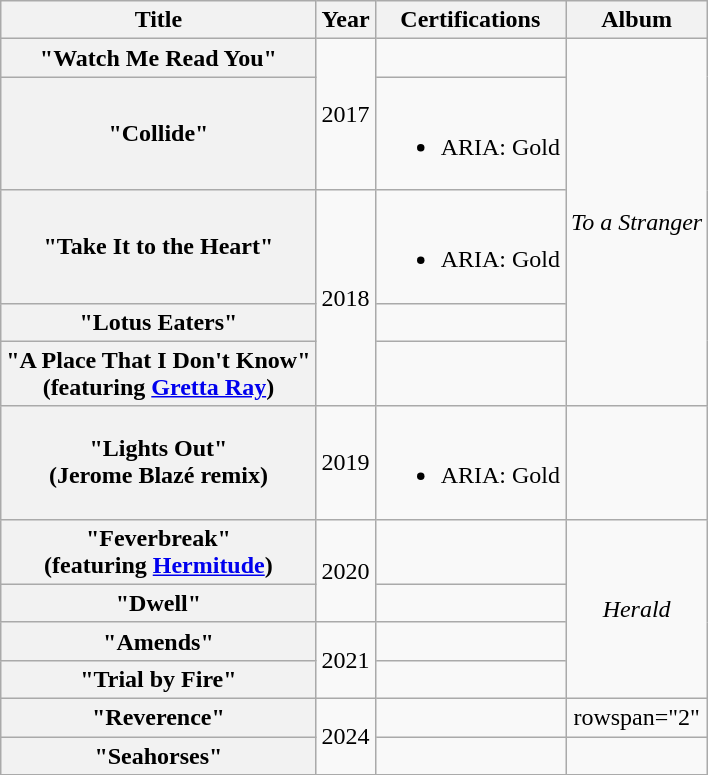<table class="wikitable plainrowheaders" style="text-align:center;">
<tr>
<th scope="col">Title</th>
<th scope="col">Year</th>
<th scope="col">Certifications</th>
<th scope="col">Album</th>
</tr>
<tr>
<th scope="row">"Watch Me Read You"</th>
<td rowspan="2">2017</td>
<td></td>
<td rowspan="5"><em>To a Stranger</em></td>
</tr>
<tr>
<th scope="row">"Collide"</th>
<td><br><ul><li>ARIA: Gold</li></ul></td>
</tr>
<tr>
<th scope="row">"Take It to the Heart"</th>
<td rowspan="3">2018</td>
<td><br><ul><li>ARIA: Gold</li></ul></td>
</tr>
<tr>
<th scope="row">"Lotus Eaters"</th>
<td></td>
</tr>
<tr>
<th scope="row">"A Place That I Don't Know"<br><span>(featuring <a href='#'>Gretta Ray</a>)</span></th>
<td></td>
</tr>
<tr>
<th scope="row">"Lights Out"<br><span>(Jerome Blazé remix)</span></th>
<td>2019</td>
<td><br><ul><li>ARIA: Gold</li></ul></td>
<td></td>
</tr>
<tr>
<th scope="row">"Feverbreak"<br><span>(featuring <a href='#'>Hermitude</a>)</span></th>
<td rowspan="2">2020</td>
<td></td>
<td rowspan="4"><em>Herald</em></td>
</tr>
<tr>
<th scope="row">"Dwell"</th>
<td></td>
</tr>
<tr>
<th scope="row">"Amends"</th>
<td rowspan="2">2021</td>
<td></td>
</tr>
<tr>
<th scope="row">"Trial by Fire"</th>
<td></td>
</tr>
<tr>
<th scope="row">"Reverence"</th>
<td rowspan="2">2024</td>
<td></td>
<td>rowspan="2" </td>
</tr>
<tr>
<th scope="row">"Seahorses"</th>
<td></td>
</tr>
<tr>
</tr>
</table>
